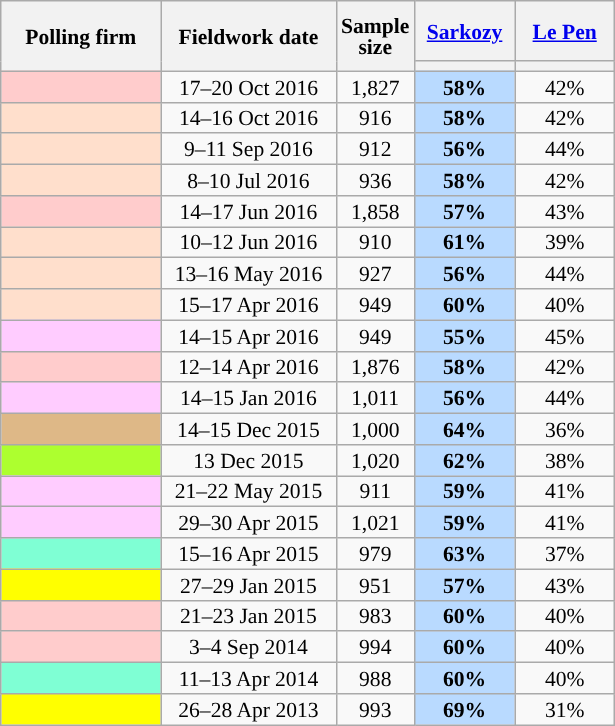<table class="wikitable sortable" style="text-align:center;font-size:90%;line-height:14px;">
<tr style="height:40px;">
<th style="width:100px;" rowspan="2">Polling firm</th>
<th style="width:110px;" rowspan="2">Fieldwork date</th>
<th style="width:35px;" rowspan="2">Sample<br>size</th>
<th class="unsortable" style="width:60px;"><a href='#'>Sarkozy</a><br></th>
<th class="unsortable" style="width:60px;"><a href='#'>Le Pen</a><br></th>
</tr>
<tr>
<th style="background:"></th>
<th style="background:"></th>
</tr>
<tr>
<td style="background:#FFCCCC;"></td>
<td data-sort-value="2016-10-20">17–20 Oct 2016</td>
<td>1,827</td>
<td style="background:#B9DAFF;"><strong>58%</strong></td>
<td>42%</td>
</tr>
<tr>
<td style="background:#FFDFCC;"> </td>
<td data-sort-value="2016-10-16">14–16 Oct 2016</td>
<td>916</td>
<td style="background:#B9DAFF;"><strong>58%</strong></td>
<td>42%</td>
</tr>
<tr>
<td style="background:#FFDFCC;"> </td>
<td data-sort-value="2016-09-11">9–11 Sep 2016</td>
<td>912</td>
<td style="background:#B9DAFF;"><strong>56%</strong></td>
<td>44%</td>
</tr>
<tr>
<td style="background:#FFDFCC;"> </td>
<td data-sort-value="2016-07-10">8–10 Jul 2016</td>
<td>936</td>
<td style="background:#B9DAFF;"><strong>58%</strong></td>
<td>42%</td>
</tr>
<tr>
<td style="background:#FFCCCC;"></td>
<td data-sort-value="2016-06-17">14–17 Jun 2016</td>
<td>1,858</td>
<td style="background:#B9DAFF;"><strong>57%</strong></td>
<td>43%</td>
</tr>
<tr>
<td style="background:#FFDFCC;"> </td>
<td data-sort-value="2016-06-12">10–12 Jun 2016</td>
<td>910</td>
<td style="background:#B9DAFF;"><strong>61%</strong></td>
<td>39%</td>
</tr>
<tr>
<td style="background:#FFDFCC;"> </td>
<td data-sort-value="2016-05-16">13–16 May 2016</td>
<td>927</td>
<td style="background:#B9DAFF;"><strong>56%</strong></td>
<td>44%</td>
</tr>
<tr>
<td style="background:#FFDFCC;"> </td>
<td data-sort-value="2016-04-17">15–17 Apr 2016</td>
<td>949</td>
<td style="background:#B9DAFF;"><strong>60%</strong></td>
<td>40%</td>
</tr>
<tr>
<td style="background:#FFCCFF;"></td>
<td data-sort-value="2016-04-15">14–15 Apr 2016</td>
<td>949</td>
<td style="background:#B9DAFF;"><strong>55%</strong></td>
<td>45%</td>
</tr>
<tr>
<td style="background:#FFCCCC;"></td>
<td data-sort-value="2016-04-14">12–14 Apr 2016</td>
<td>1,876</td>
<td style="background:#B9DAFF;"><strong>58%</strong></td>
<td>42%</td>
</tr>
<tr>
<td style="background:#FFCCFF;"></td>
<td data-sort-value="2016-01-15">14–15 Jan 2016</td>
<td>1,011</td>
<td style="background:#B9DAFF;"><strong>56%</strong></td>
<td>44%</td>
</tr>
<tr>
<td style="background:burlywood;"> </td>
<td data-sort-value="2015-12-15">14–15 Dec 2015</td>
<td>1,000</td>
<td style="background:#B9DAFF;"><strong>64%</strong></td>
<td>36%</td>
</tr>
<tr>
<td style="background:GreenYellow;"></td>
<td data-sort-value="2015-12-13">13 Dec 2015</td>
<td>1,020</td>
<td style="background:#B9DAFF;"><strong>62%</strong></td>
<td>38%</td>
</tr>
<tr>
<td style="background:#FFCCFF;"></td>
<td data-sort-value="2015-05-22">21–22 May 2015</td>
<td>911</td>
<td style="background:#B9DAFF;"><strong>59%</strong></td>
<td>41%</td>
</tr>
<tr>
<td style="background:#FFCCFF;"></td>
<td data-sort-value="2015-04-30">29–30 Apr 2015</td>
<td>1,021</td>
<td style="background:#B9DAFF;"><strong>59%</strong></td>
<td>41%</td>
</tr>
<tr>
<td style="background:aquamarine;"></td>
<td data-sort-value="2015-04-16">15–16 Apr 2015</td>
<td>979</td>
<td style="background:#B9DAFF;"><strong>63%</strong></td>
<td>37%</td>
</tr>
<tr>
<td style="background:yellow;"> </td>
<td data-sort-value="2015-01-29">27–29 Jan 2015</td>
<td>951</td>
<td style="background:#B9DAFF;"><strong>57%</strong></td>
<td>43%</td>
</tr>
<tr>
<td style="background:#FFCCCC;"></td>
<td data-sort-value="2015-01-23">21–23 Jan 2015</td>
<td>983</td>
<td style="background:#B9DAFF;"><strong>60%</strong></td>
<td>40%</td>
</tr>
<tr>
<td style="background:#FFCCCC;"></td>
<td data-sort-value="2014-09-04">3–4 Sep 2014</td>
<td>994</td>
<td style="background:#B9DAFF;"><strong>60%</strong></td>
<td>40%</td>
</tr>
<tr>
<td style="background:aquamarine;"></td>
<td data-sort-value="2014-04-13">11–13 Apr 2014</td>
<td>988</td>
<td style="background:#B9DAFF;"><strong>60%</strong></td>
<td>40%</td>
</tr>
<tr>
<td style="background:yellow;"></td>
<td data-sort-value="2013-04-28">26–28 Apr 2013</td>
<td>993</td>
<td style="background:#B9DAFF;"><strong>69%</strong></td>
<td>31%</td>
</tr>
</table>
